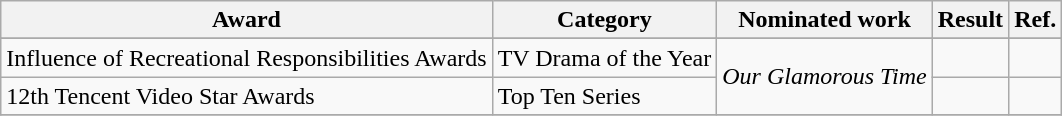<table class="wikitable">
<tr>
<th>Award</th>
<th>Category</th>
<th>Nominated work</th>
<th>Result</th>
<th>Ref.</th>
</tr>
<tr>
</tr>
<tr>
<td>Influence of Recreational Responsibilities Awards</td>
<td>TV Drama of the Year</td>
<td rowspan=2><em>Our Glamorous Time</em></td>
<td></td>
<td></td>
</tr>
<tr>
<td>12th Tencent Video Star Awards</td>
<td>Top Ten Series</td>
<td></td>
<td></td>
</tr>
<tr>
</tr>
</table>
